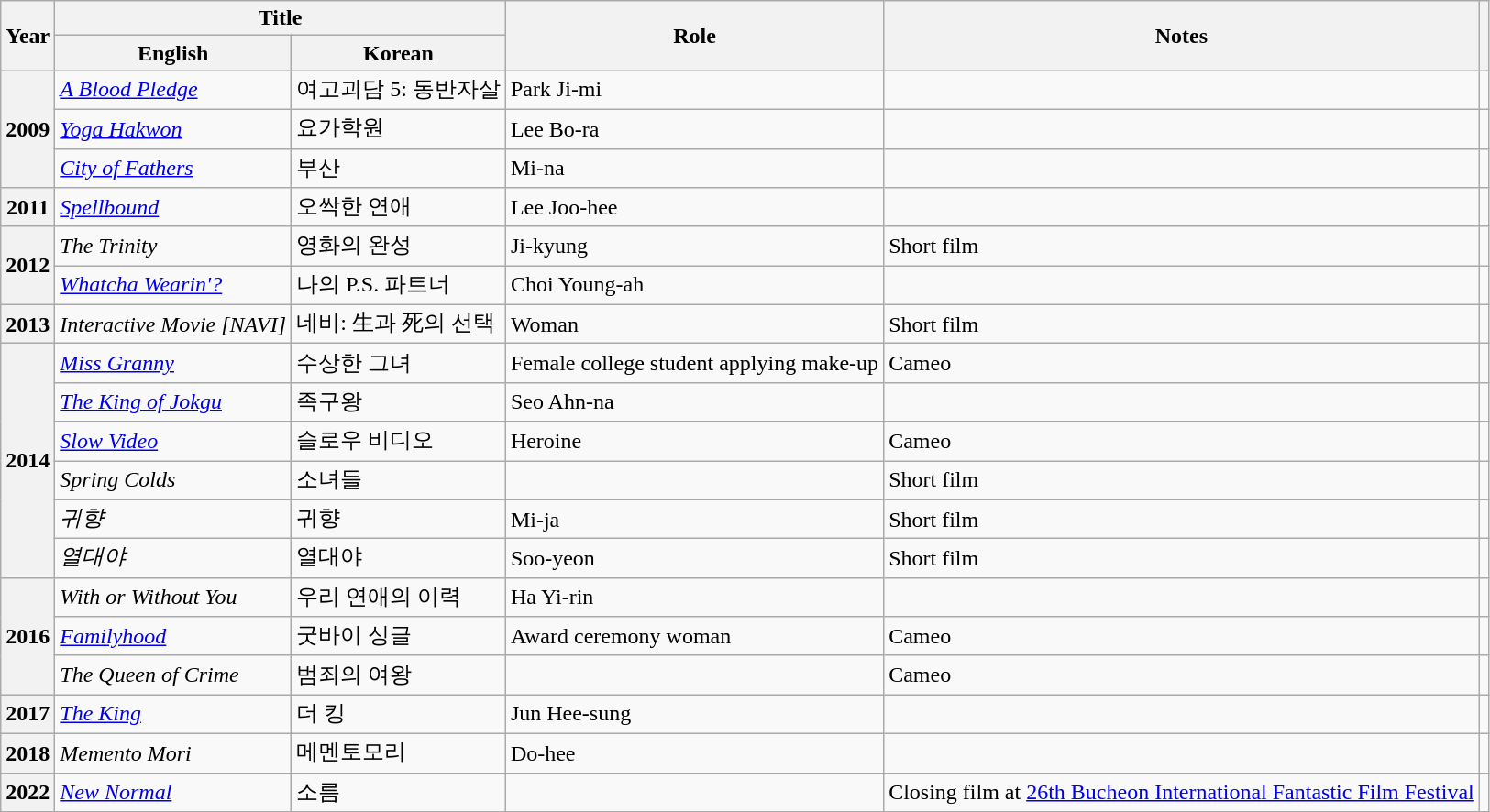<table class="wikitable sortable plainrowheaders">
<tr>
<th scope="col" rowspan="2">Year</th>
<th scope="col" colspan="2">Title</th>
<th scope="col" rowspan="2">Role</th>
<th scope="col" rowspan="2">Notes</th>
<th scope="col" rowspan="2" class="unsortable"></th>
</tr>
<tr>
<th scope="col">English</th>
<th scope="col">Korean</th>
</tr>
<tr>
<th scope="row" rowspan="3">2009</th>
<td><em><a href='#'>A Blood Pledge</a></em></td>
<td>여고괴담 5: 동반자살</td>
<td>Park Ji-mi</td>
<td></td>
<td style="text-align:center"></td>
</tr>
<tr>
<td><em><a href='#'>Yoga Hakwon</a></em></td>
<td>요가학원</td>
<td>Lee Bo-ra</td>
<td></td>
<td style="text-align:center"></td>
</tr>
<tr>
<td><em><a href='#'>City of Fathers</a></em></td>
<td>부산</td>
<td>Mi-na</td>
<td></td>
<td style="text-align:center"></td>
</tr>
<tr>
<th scope="row">2011</th>
<td><em><a href='#'>Spellbound</a></em></td>
<td>오싹한 연애</td>
<td>Lee Joo-hee</td>
<td></td>
<td style="text-align:center"></td>
</tr>
<tr>
<th scope="row" rowspan="2">2012</th>
<td><em>The Trinity</em></td>
<td>영화의 완성</td>
<td>Ji-kyung</td>
<td>Short film</td>
<td></td>
</tr>
<tr>
<td><em><a href='#'>Whatcha Wearin'?</a></em></td>
<td>나의 P.S. 파트너</td>
<td>Choi Young-ah</td>
<td></td>
<td style="text-align:center"></td>
</tr>
<tr>
<th scope="row">2013</th>
<td><em>Interactive Movie [NAVI]</em></td>
<td>네비: 生과 死의 선택</td>
<td>Woman</td>
<td>Short film</td>
<td style="text-align:center"></td>
</tr>
<tr>
<th scope="row" rowspan="6">2014</th>
<td><em><a href='#'>Miss Granny</a></em></td>
<td>수상한 그녀</td>
<td>Female college student applying make-up</td>
<td>Cameo</td>
<td style="text-align:center"></td>
</tr>
<tr>
<td><em><a href='#'>The King of Jokgu</a></em></td>
<td>족구왕</td>
<td>Seo Ahn-na</td>
<td></td>
<td style="text-align:center"></td>
</tr>
<tr>
<td><em><a href='#'>Slow Video</a></em></td>
<td>슬로우 비디오</td>
<td>Heroine</td>
<td>Cameo</td>
<td style="text-align:center"></td>
</tr>
<tr>
<td><em>Spring Colds</em></td>
<td>소녀들</td>
<td></td>
<td>Short film</td>
<td style="text-align:center"></td>
</tr>
<tr>
<td><em>귀향</em></td>
<td>귀향</td>
<td>Mi-ja</td>
<td>Short film</td>
<td style="text-align:center"></td>
</tr>
<tr>
<td><em>열대야</em></td>
<td>열대야</td>
<td>Soo-yeon</td>
<td>Short film</td>
<td></td>
</tr>
<tr>
<th scope="row" rowspan="3">2016</th>
<td><em>With or Without You</em></td>
<td>우리 연애의 이력</td>
<td>Ha Yi-rin</td>
<td></td>
<td style="text-align:center"></td>
</tr>
<tr>
<td><em><a href='#'>Familyhood</a></em></td>
<td>굿바이 싱글</td>
<td>Award ceremony woman</td>
<td>Cameo</td>
<td style="text-align:center"></td>
</tr>
<tr>
<td><em>The Queen of Crime</em></td>
<td>범죄의 여왕</td>
<td></td>
<td>Cameo</td>
<td style="text-align:center"></td>
</tr>
<tr>
<th scope="row">2017</th>
<td><em><a href='#'>The King</a></em></td>
<td>더 킹</td>
<td>Jun Hee-sung</td>
<td></td>
<td style="text-align:center"></td>
</tr>
<tr>
<th scope="row">2018</th>
<td><em>Memento Mori</em></td>
<td>메멘토모리</td>
<td>Do-hee</td>
<td></td>
<td style="text-align:center"></td>
</tr>
<tr>
<th scope="row">2022</th>
<td><em><a href='#'>New Normal</a></em></td>
<td>소름</td>
<td></td>
<td>Closing film at <a href='#'>26th Bucheon International Fantastic Film Festival</a></td>
<td></td>
</tr>
</table>
